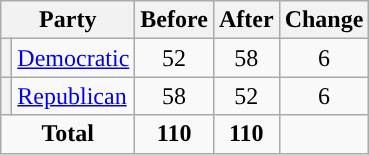<table class="wikitable" style="text-align:center;">
<tr>
<th colspan="2">Party</th>
<th>Before</th>
<th>After</th>
<th>Change</th>
</tr>
<tr>
<th style="background-color:"></th>
<td style="text-align:left;"><a href='#'>Democratic</a></td>
<td>52</td>
<td>58</td>
<td> 6</td>
</tr>
<tr>
<th style="background-color:"></th>
<td style="text-align:left;"><a href='#'>Republican</a></td>
<td>58</td>
<td>52</td>
<td> 6</td>
</tr>
<tr>
<td colspan="2"><strong>Total</strong></td>
<td><strong>110</strong></td>
<td><strong>110</strong></td>
<td></td>
</tr>
</table>
